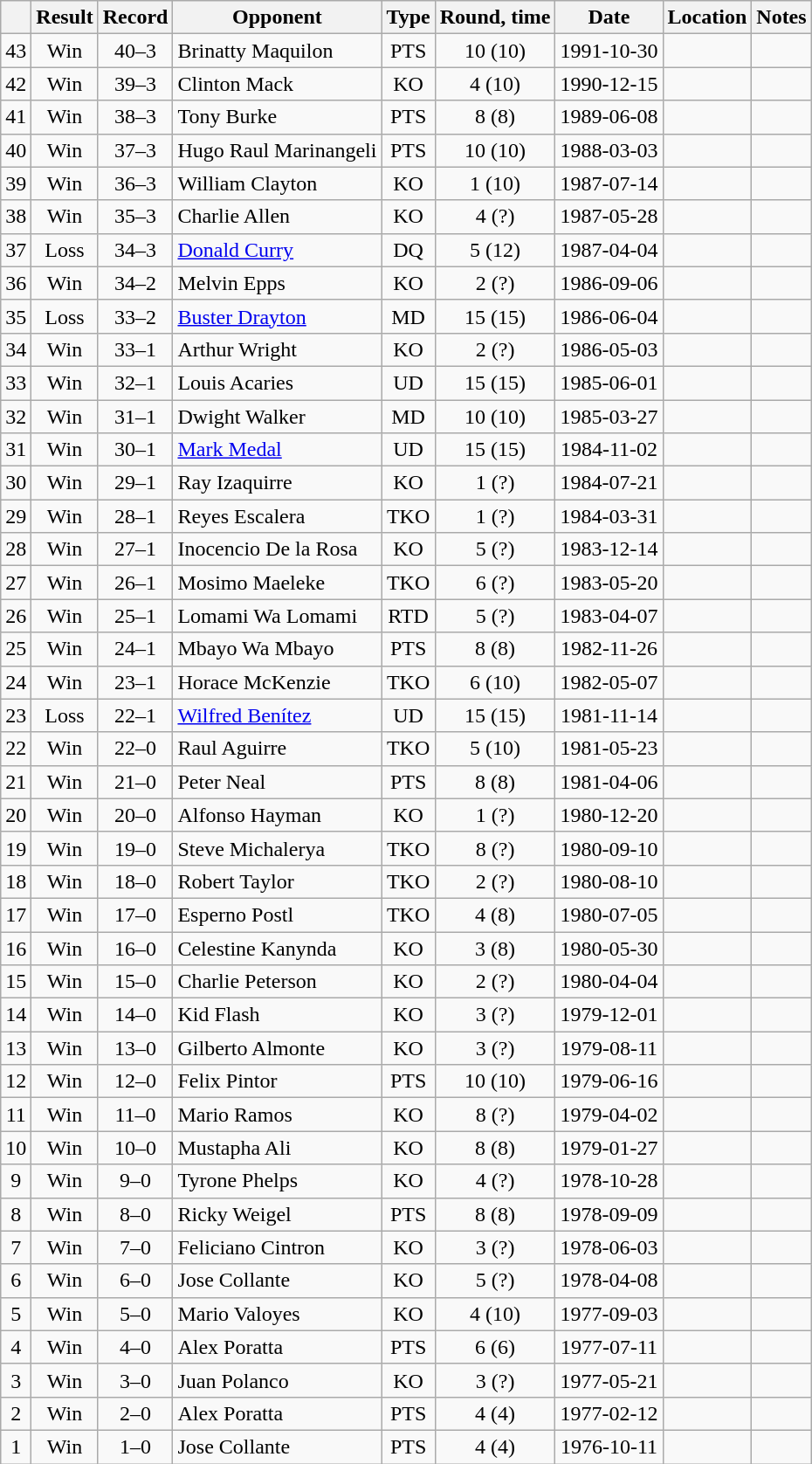<table class=wikitable style=text-align:center>
<tr>
<th></th>
<th>Result</th>
<th>Record</th>
<th>Opponent</th>
<th>Type</th>
<th>Round, time</th>
<th>Date</th>
<th>Location</th>
<th>Notes</th>
</tr>
<tr>
<td>43</td>
<td>Win</td>
<td>40–3</td>
<td align=left>Brinatty Maquilon</td>
<td>PTS</td>
<td>10 (10)</td>
<td>1991-10-30</td>
<td align=left></td>
<td align=left></td>
</tr>
<tr>
<td>42</td>
<td>Win</td>
<td>39–3</td>
<td align=left>Clinton Mack</td>
<td>KO</td>
<td>4 (10)</td>
<td>1990-12-15</td>
<td align=left></td>
<td align=left></td>
</tr>
<tr>
<td>41</td>
<td>Win</td>
<td>38–3</td>
<td align=left>Tony Burke</td>
<td>PTS</td>
<td>8 (8)</td>
<td>1989-06-08</td>
<td align=left></td>
<td align=left></td>
</tr>
<tr>
<td>40</td>
<td>Win</td>
<td>37–3</td>
<td align=left>Hugo Raul Marinangeli</td>
<td>PTS</td>
<td>10 (10)</td>
<td>1988-03-03</td>
<td align=left></td>
<td align=left></td>
</tr>
<tr>
<td>39</td>
<td>Win</td>
<td>36–3</td>
<td align=left>William Clayton</td>
<td>KO</td>
<td>1 (10)</td>
<td>1987-07-14</td>
<td align=left></td>
<td align=left></td>
</tr>
<tr>
<td>38</td>
<td>Win</td>
<td>35–3</td>
<td align=left>Charlie Allen</td>
<td>KO</td>
<td>4 (?)</td>
<td>1987-05-28</td>
<td align=left></td>
<td align=left></td>
</tr>
<tr>
<td>37</td>
<td>Loss</td>
<td>34–3</td>
<td align=left><a href='#'>Donald Curry</a></td>
<td>DQ</td>
<td>5 (12)</td>
<td>1987-04-04</td>
<td align=left></td>
<td align=left></td>
</tr>
<tr>
<td>36</td>
<td>Win</td>
<td>34–2</td>
<td align=left>Melvin Epps</td>
<td>KO</td>
<td>2 (?)</td>
<td>1986-09-06</td>
<td align=left></td>
<td align=left></td>
</tr>
<tr>
<td>35</td>
<td>Loss</td>
<td>33–2</td>
<td align=left><a href='#'>Buster Drayton</a></td>
<td>MD</td>
<td>15 (15)</td>
<td>1986-06-04</td>
<td align=left></td>
<td align=left></td>
</tr>
<tr>
<td>34</td>
<td>Win</td>
<td>33–1</td>
<td align=left>Arthur Wright</td>
<td>KO</td>
<td>2 (?)</td>
<td>1986-05-03</td>
<td align=left></td>
<td align=left></td>
</tr>
<tr>
<td>33</td>
<td>Win</td>
<td>32–1</td>
<td align=left>Louis Acaries</td>
<td>UD</td>
<td>15 (15)</td>
<td>1985-06-01</td>
<td align=left></td>
<td align=left></td>
</tr>
<tr>
<td>32</td>
<td>Win</td>
<td>31–1</td>
<td align=left>Dwight Walker</td>
<td>MD</td>
<td>10 (10)</td>
<td>1985-03-27</td>
<td align=left></td>
<td align=left></td>
</tr>
<tr>
<td>31</td>
<td>Win</td>
<td>30–1</td>
<td align=left><a href='#'>Mark Medal</a></td>
<td>UD</td>
<td>15 (15)</td>
<td>1984-11-02</td>
<td align=left></td>
<td align=left></td>
</tr>
<tr>
<td>30</td>
<td>Win</td>
<td>29–1</td>
<td align=left>Ray Izaquirre</td>
<td>KO</td>
<td>1 (?)</td>
<td>1984-07-21</td>
<td align=left></td>
<td align=left></td>
</tr>
<tr>
<td>29</td>
<td>Win</td>
<td>28–1</td>
<td align=left>Reyes Escalera</td>
<td>TKO</td>
<td>1 (?)</td>
<td>1984-03-31</td>
<td align=left></td>
<td align=left></td>
</tr>
<tr>
<td>28</td>
<td>Win</td>
<td>27–1</td>
<td align=left>Inocencio De la Rosa</td>
<td>KO</td>
<td>5 (?)</td>
<td>1983-12-14</td>
<td align=left></td>
<td align=left></td>
</tr>
<tr>
<td>27</td>
<td>Win</td>
<td>26–1</td>
<td align=left>Mosimo Maeleke</td>
<td>TKO</td>
<td>6 (?)</td>
<td>1983-05-20</td>
<td align=left></td>
<td align=left></td>
</tr>
<tr>
<td>26</td>
<td>Win</td>
<td>25–1</td>
<td align=left>Lomami Wa Lomami</td>
<td>RTD</td>
<td>5 (?)</td>
<td>1983-04-07</td>
<td align=left></td>
<td align=left></td>
</tr>
<tr>
<td>25</td>
<td>Win</td>
<td>24–1</td>
<td align=left>Mbayo Wa Mbayo</td>
<td>PTS</td>
<td>8 (8)</td>
<td>1982-11-26</td>
<td align=left></td>
<td align=left></td>
</tr>
<tr>
<td>24</td>
<td>Win</td>
<td>23–1</td>
<td align=left>Horace McKenzie</td>
<td>TKO</td>
<td>6 (10)</td>
<td>1982-05-07</td>
<td align=left></td>
<td align=left></td>
</tr>
<tr>
<td>23</td>
<td>Loss</td>
<td>22–1</td>
<td align=left><a href='#'>Wilfred Benítez</a></td>
<td>UD</td>
<td>15 (15)</td>
<td>1981-11-14</td>
<td align=left></td>
<td align=left></td>
</tr>
<tr>
<td>22</td>
<td>Win</td>
<td>22–0</td>
<td align=left>Raul Aguirre</td>
<td>TKO</td>
<td>5 (10)</td>
<td>1981-05-23</td>
<td align=left></td>
<td align=left></td>
</tr>
<tr>
<td>21</td>
<td>Win</td>
<td>21–0</td>
<td align=left>Peter Neal</td>
<td>PTS</td>
<td>8 (8)</td>
<td>1981-04-06</td>
<td align=left></td>
<td align=left></td>
</tr>
<tr>
<td>20</td>
<td>Win</td>
<td>20–0</td>
<td align=left>Alfonso Hayman</td>
<td>KO</td>
<td>1 (?)</td>
<td>1980-12-20</td>
<td align=left></td>
<td align=left></td>
</tr>
<tr>
<td>19</td>
<td>Win</td>
<td>19–0</td>
<td align=left>Steve Michalerya</td>
<td>TKO</td>
<td>8 (?)</td>
<td>1980-09-10</td>
<td align=left></td>
<td align=left></td>
</tr>
<tr>
<td>18</td>
<td>Win</td>
<td>18–0</td>
<td align=left>Robert Taylor</td>
<td>TKO</td>
<td>2 (?)</td>
<td>1980-08-10</td>
<td align=left></td>
<td align=left></td>
</tr>
<tr>
<td>17</td>
<td>Win</td>
<td>17–0</td>
<td align=left>Esperno Postl</td>
<td>TKO</td>
<td>4 (8)</td>
<td>1980-07-05</td>
<td align=left></td>
<td align=left></td>
</tr>
<tr>
<td>16</td>
<td>Win</td>
<td>16–0</td>
<td align=left>Celestine Kanynda</td>
<td>KO</td>
<td>3 (8)</td>
<td>1980-05-30</td>
<td align=left></td>
<td align=left></td>
</tr>
<tr>
<td>15</td>
<td>Win</td>
<td>15–0</td>
<td align=left>Charlie Peterson</td>
<td>KO</td>
<td>2 (?)</td>
<td>1980-04-04</td>
<td align=left></td>
<td align=left></td>
</tr>
<tr>
<td>14</td>
<td>Win</td>
<td>14–0</td>
<td align=left>Kid Flash</td>
<td>KO</td>
<td>3 (?)</td>
<td>1979-12-01</td>
<td align=left></td>
<td align=left></td>
</tr>
<tr>
<td>13</td>
<td>Win</td>
<td>13–0</td>
<td align=left>Gilberto Almonte</td>
<td>KO</td>
<td>3 (?)</td>
<td>1979-08-11</td>
<td align=left></td>
<td align=left></td>
</tr>
<tr>
<td>12</td>
<td>Win</td>
<td>12–0</td>
<td align=left>Felix Pintor</td>
<td>PTS</td>
<td>10 (10)</td>
<td>1979-06-16</td>
<td align=left></td>
<td align=left></td>
</tr>
<tr>
<td>11</td>
<td>Win</td>
<td>11–0</td>
<td align=left>Mario Ramos</td>
<td>KO</td>
<td>8 (?)</td>
<td>1979-04-02</td>
<td align=left></td>
<td align=left></td>
</tr>
<tr>
<td>10</td>
<td>Win</td>
<td>10–0</td>
<td align=left>Mustapha Ali</td>
<td>KO</td>
<td>8 (8)</td>
<td>1979-01-27</td>
<td align=left></td>
<td align=left></td>
</tr>
<tr>
<td>9</td>
<td>Win</td>
<td>9–0</td>
<td align=left>Tyrone Phelps</td>
<td>KO</td>
<td>4 (?)</td>
<td>1978-10-28</td>
<td align=left></td>
<td align=left></td>
</tr>
<tr>
<td>8</td>
<td>Win</td>
<td>8–0</td>
<td align=left>Ricky Weigel</td>
<td>PTS</td>
<td>8 (8)</td>
<td>1978-09-09</td>
<td align=left></td>
<td align=left></td>
</tr>
<tr>
<td>7</td>
<td>Win</td>
<td>7–0</td>
<td align=left>Feliciano Cintron</td>
<td>KO</td>
<td>3 (?)</td>
<td>1978-06-03</td>
<td align=left></td>
<td align=left></td>
</tr>
<tr>
<td>6</td>
<td>Win</td>
<td>6–0</td>
<td align=left>Jose Collante</td>
<td>KO</td>
<td>5 (?)</td>
<td>1978-04-08</td>
<td align=left></td>
<td align=left></td>
</tr>
<tr>
<td>5</td>
<td>Win</td>
<td>5–0</td>
<td align=left>Mario Valoyes</td>
<td>KO</td>
<td>4 (10)</td>
<td>1977-09-03</td>
<td align=left></td>
<td align=left></td>
</tr>
<tr>
<td>4</td>
<td>Win</td>
<td>4–0</td>
<td align=left>Alex Poratta</td>
<td>PTS</td>
<td>6 (6)</td>
<td>1977-07-11</td>
<td align=left></td>
<td align=left></td>
</tr>
<tr>
<td>3</td>
<td>Win</td>
<td>3–0</td>
<td align=left>Juan Polanco</td>
<td>KO</td>
<td>3 (?)</td>
<td>1977-05-21</td>
<td align=left></td>
<td align=left></td>
</tr>
<tr>
<td>2</td>
<td>Win</td>
<td>2–0</td>
<td align=left>Alex Poratta</td>
<td>PTS</td>
<td>4 (4)</td>
<td>1977-02-12</td>
<td align=left></td>
<td align=left></td>
</tr>
<tr>
<td>1</td>
<td>Win</td>
<td>1–0</td>
<td align=left>Jose Collante</td>
<td>PTS</td>
<td>4 (4)</td>
<td>1976-10-11</td>
<td align=left></td>
<td align=left></td>
</tr>
</table>
